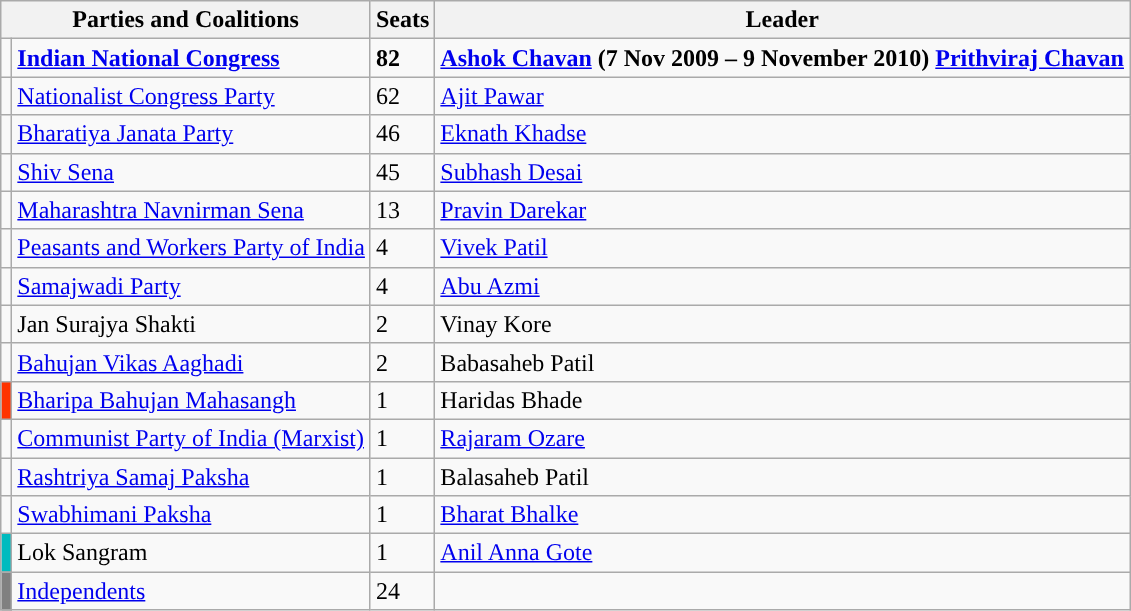<table class="wikitable sortable">
<tr>
<th colspan="2" width="150">Parties and Coalitions</th>
<th>Seats</th>
<th>Leader</th>
</tr>
<tr>
<td style="background-color: "></td>
<td><strong><a href='#'>Indian National Congress</a></strong></td>
<td><strong>82</strong></td>
<td><strong><a href='#'>Ashok Chavan</a> (7 Nov 2009 – 9 November 2010) <a href='#'>Prithviraj Chavan</a></strong></td>
</tr>
<tr>
<td style="background-color: "></td>
<td><a href='#'>Nationalist Congress Party</a></td>
<td>62</td>
<td><a href='#'>Ajit Pawar</a></td>
</tr>
<tr>
<td style="background-color:"></td>
<td><a href='#'>Bharatiya Janata Party</a></td>
<td>46</td>
<td><a href='#'>Eknath Khadse</a></td>
</tr>
<tr>
<td style="background-color: "></td>
<td><a href='#'>Shiv Sena</a></td>
<td>45</td>
<td><a href='#'>Subhash Desai</a></td>
</tr>
<tr>
<td style="background-color: "></td>
<td><a href='#'>Maharashtra Navnirman Sena</a></td>
<td>13</td>
<td><a href='#'>Pravin Darekar</a></td>
</tr>
<tr>
<td style="background-color: "></td>
<td><a href='#'>Peasants and Workers Party of India</a></td>
<td>4</td>
<td><a href='#'>Vivek Patil</a></td>
</tr>
<tr>
<td style="background-color: "></td>
<td><a href='#'>Samajwadi Party</a></td>
<td>4</td>
<td><a href='#'>Abu Azmi</a></td>
</tr>
<tr>
<td style="background-color: "></td>
<td>Jan Surajya Shakti</td>
<td>2</td>
<td>Vinay Kore</td>
</tr>
<tr>
<td style="background-color: "></td>
<td><a href='#'>Bahujan Vikas Aaghadi</a></td>
<td>2</td>
<td>Babasaheb Patil</td>
</tr>
<tr>
<td style="color:inherit;background:#FF3300"></td>
<td><a href='#'>Bharipa Bahujan Mahasangh</a></td>
<td>1</td>
<td>Haridas Bhade</td>
</tr>
<tr>
<td style="background-color: "></td>
<td><a href='#'>Communist Party of India (Marxist)</a></td>
<td>1</td>
<td><a href='#'>Rajaram Ozare</a></td>
</tr>
<tr>
<td style="background-color: "></td>
<td><a href='#'>Rashtriya Samaj Paksha</a></td>
<td>1</td>
<td>Balasaheb Patil</td>
</tr>
<tr>
<td style="background-color: "></td>
<td><a href='#'>Swabhimani Paksha</a></td>
<td>1</td>
<td><a href='#'>Bharat Bhalke</a></td>
</tr>
<tr>
<td style="color:inherit;background:#00BBBF"></td>
<td>Lok Sangram</td>
<td>1</td>
<td><a href='#'>Anil Anna Gote</a></td>
</tr>
<tr>
<td style="background-color:grey"></td>
<td><a href='#'>Independents</a></td>
<td>24</td>
<td></td>
</tr>
</table>
